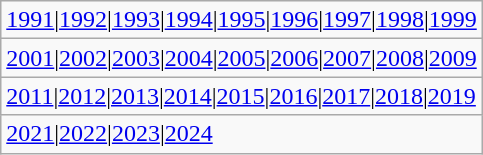<table class="wikitable">
<tr>
<td><a href='#'>1991</a>|<a href='#'>1992</a>|<a href='#'>1993</a>|<a href='#'>1994</a>|<a href='#'>1995</a>|<a href='#'>1996</a>|<a href='#'>1997</a>|<a href='#'>1998</a>|<a href='#'>1999</a></td>
</tr>
<tr>
<td><a href='#'>2001</a>|<a href='#'>2002</a>|<a href='#'>2003</a>|<a href='#'>2004</a>|<a href='#'>2005</a>|<a href='#'>2006</a>|<a href='#'>2007</a>|<a href='#'>2008</a>|<a href='#'>2009</a></td>
</tr>
<tr>
<td><a href='#'>2011</a>|<a href='#'>2012</a>|<a href='#'>2013</a>|<a href='#'>2014</a>|<a href='#'>2015</a>|<a href='#'>2016</a>|<a href='#'>2017</a>|<a href='#'>2018</a>|<a href='#'>2019</a></td>
</tr>
<tr>
<td><a href='#'>2021</a>|<a href='#'>2022</a>|<a href='#'>2023</a>|<a href='#'>2024</a></td>
</tr>
</table>
